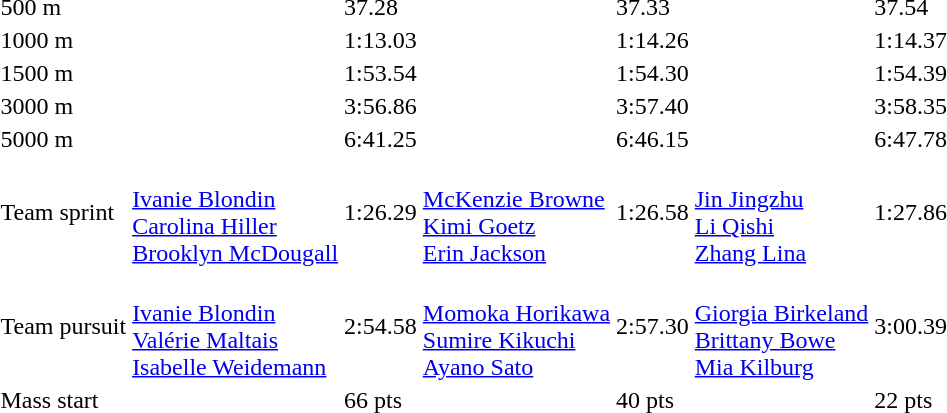<table>
<tr>
<td>500 m<br></td>
<td></td>
<td>37.28</td>
<td></td>
<td>37.33</td>
<td></td>
<td>37.54</td>
</tr>
<tr>
<td>1000 m<br></td>
<td></td>
<td>1:13.03</td>
<td></td>
<td>1:14.26</td>
<td></td>
<td>1:14.37</td>
</tr>
<tr>
<td>1500 m<br></td>
<td></td>
<td>1:53.54</td>
<td></td>
<td>1:54.30</td>
<td></td>
<td>1:54.39</td>
</tr>
<tr>
<td>3000 m<br></td>
<td></td>
<td>3:56.86</td>
<td></td>
<td>3:57.40</td>
<td></td>
<td>3:58.35</td>
</tr>
<tr>
<td>5000 m<br></td>
<td></td>
<td>6:41.25</td>
<td></td>
<td>6:46.15</td>
<td></td>
<td>6:47.78</td>
</tr>
<tr>
<td>Team sprint<br></td>
<td><br><a href='#'>Ivanie Blondin</a><br><a href='#'>Carolina Hiller</a><br><a href='#'>Brooklyn McDougall</a></td>
<td>1:26.29</td>
<td><br><a href='#'>McKenzie Browne</a><br><a href='#'>Kimi Goetz</a><br><a href='#'>Erin Jackson</a></td>
<td>1:26.58</td>
<td><br><a href='#'>Jin Jingzhu</a><br><a href='#'>Li Qishi</a><br><a href='#'>Zhang Lina</a></td>
<td>1:27.86</td>
</tr>
<tr>
<td>Team pursuit<br></td>
<td><br><a href='#'>Ivanie Blondin</a><br><a href='#'>Valérie Maltais</a><br><a href='#'>Isabelle Weidemann</a></td>
<td>2:54.58</td>
<td><br><a href='#'>Momoka Horikawa</a><br><a href='#'>Sumire Kikuchi</a><br><a href='#'>Ayano Sato</a></td>
<td>2:57.30</td>
<td><br><a href='#'>Giorgia Birkeland</a><br><a href='#'>Brittany Bowe</a><br><a href='#'>Mia Kilburg</a></td>
<td>3:00.39</td>
</tr>
<tr>
<td>Mass start<br></td>
<td></td>
<td>66 pts</td>
<td></td>
<td>40 pts</td>
<td></td>
<td>22 pts</td>
</tr>
</table>
